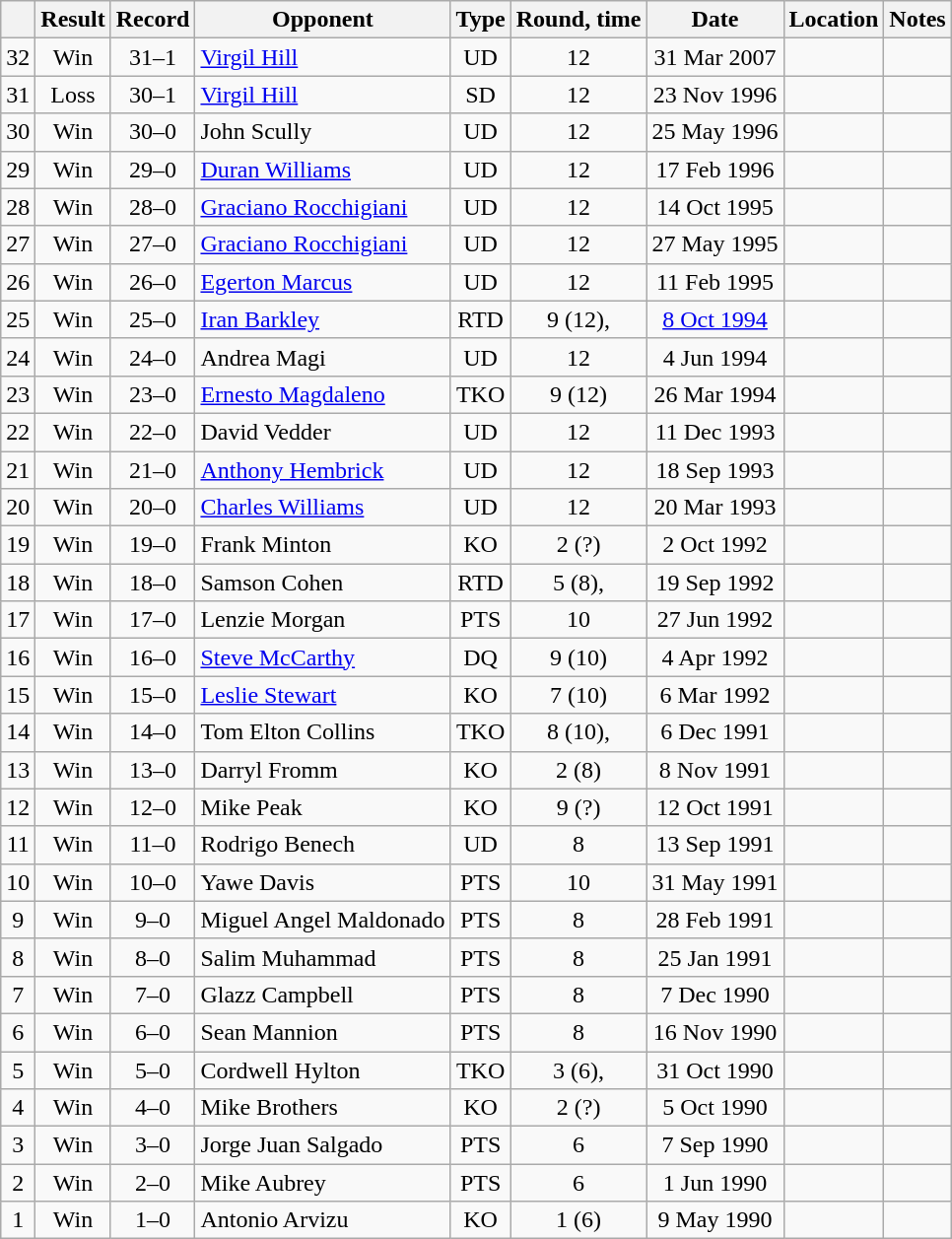<table class="wikitable" style="text-align:center">
<tr>
<th></th>
<th>Result</th>
<th>Record</th>
<th>Opponent</th>
<th>Type</th>
<th>Round, time</th>
<th>Date</th>
<th>Location</th>
<th>Notes</th>
</tr>
<tr align=center>
<td>32</td>
<td>Win</td>
<td>31–1</td>
<td align=left><a href='#'>Virgil Hill</a></td>
<td>UD</td>
<td>12</td>
<td>31 Mar 2007</td>
<td align=left></td>
<td align=left></td>
</tr>
<tr align=center>
<td>31</td>
<td>Loss</td>
<td>30–1</td>
<td align=left><a href='#'>Virgil Hill</a></td>
<td>SD</td>
<td>12</td>
<td>23 Nov 1996</td>
<td align=left></td>
<td align=left></td>
</tr>
<tr align=center>
<td>30</td>
<td>Win</td>
<td>30–0</td>
<td align=left>John Scully</td>
<td>UD</td>
<td>12</td>
<td>25 May 1996</td>
<td align=left></td>
<td align=left></td>
</tr>
<tr align=center>
<td>29</td>
<td>Win</td>
<td>29–0</td>
<td align=left><a href='#'>Duran Williams</a></td>
<td>UD</td>
<td>12</td>
<td>17 Feb 1996</td>
<td align=left></td>
<td align=left></td>
</tr>
<tr align=center>
<td>28</td>
<td>Win</td>
<td>28–0</td>
<td align=left><a href='#'>Graciano Rocchigiani</a></td>
<td>UD</td>
<td>12</td>
<td>14 Oct 1995</td>
<td align=left></td>
<td align=left></td>
</tr>
<tr align=center>
<td>27</td>
<td>Win</td>
<td>27–0</td>
<td align=left><a href='#'>Graciano Rocchigiani</a></td>
<td>UD</td>
<td>12</td>
<td>27 May 1995</td>
<td align=left></td>
<td align=left></td>
</tr>
<tr align=center>
<td>26</td>
<td>Win</td>
<td>26–0</td>
<td align=left><a href='#'>Egerton Marcus</a></td>
<td>UD</td>
<td>12</td>
<td>11 Feb 1995</td>
<td align=left></td>
<td align=left></td>
</tr>
<tr align=center>
<td>25</td>
<td>Win</td>
<td>25–0</td>
<td align=left><a href='#'>Iran Barkley</a></td>
<td>RTD</td>
<td>9 (12), </td>
<td><a href='#'>8 Oct 1994</a></td>
<td align=left></td>
<td align=left></td>
</tr>
<tr align=center>
<td>24</td>
<td>Win</td>
<td>24–0</td>
<td align=left>Andrea Magi</td>
<td>UD</td>
<td>12</td>
<td>4 Jun 1994</td>
<td align=left></td>
<td align=left></td>
</tr>
<tr align=center>
<td>23</td>
<td>Win</td>
<td>23–0</td>
<td align=left><a href='#'>Ernesto Magdaleno</a></td>
<td>TKO</td>
<td>9 (12)</td>
<td>26 Mar 1994</td>
<td align=left></td>
<td align=left></td>
</tr>
<tr align=center>
<td>22</td>
<td>Win</td>
<td>22–0</td>
<td align=left>David Vedder</td>
<td>UD</td>
<td>12</td>
<td>11 Dec 1993</td>
<td align=left></td>
<td align=left></td>
</tr>
<tr align=center>
<td>21</td>
<td>Win</td>
<td>21–0</td>
<td align=left><a href='#'>Anthony Hembrick</a></td>
<td>UD</td>
<td>12</td>
<td>18 Sep 1993</td>
<td align=left></td>
<td align=left></td>
</tr>
<tr align=center>
<td>20</td>
<td>Win</td>
<td>20–0</td>
<td align=left><a href='#'>Charles Williams</a></td>
<td>UD</td>
<td>12</td>
<td>20 Mar 1993</td>
<td align=left></td>
<td align=left></td>
</tr>
<tr align=center>
<td>19</td>
<td>Win</td>
<td>19–0</td>
<td align=left>Frank Minton</td>
<td>KO</td>
<td>2 (?)</td>
<td>2 Oct 1992</td>
<td align=left></td>
<td align=left></td>
</tr>
<tr align=center>
<td>18</td>
<td>Win</td>
<td>18–0</td>
<td align=left>Samson Cohen</td>
<td>RTD</td>
<td>5 (8), </td>
<td>19 Sep 1992</td>
<td align=left></td>
<td align=left></td>
</tr>
<tr align=center>
<td>17</td>
<td>Win</td>
<td>17–0</td>
<td align=left>Lenzie Morgan</td>
<td>PTS</td>
<td>10</td>
<td>27 Jun 1992</td>
<td align=left></td>
<td></td>
</tr>
<tr align=center>
<td>16</td>
<td>Win</td>
<td>16–0</td>
<td align=left><a href='#'>Steve McCarthy</a></td>
<td>DQ</td>
<td>9 (10)</td>
<td>4 Apr 1992</td>
<td align=left></td>
<td></td>
</tr>
<tr align=center>
<td>15</td>
<td>Win</td>
<td>15–0</td>
<td align=left><a href='#'>Leslie Stewart</a></td>
<td>KO</td>
<td>7 (10)</td>
<td>6 Mar 1992</td>
<td align=left></td>
<td></td>
</tr>
<tr align=center>
<td>14</td>
<td>Win</td>
<td>14–0</td>
<td align=left>Tom Elton Collins</td>
<td>TKO</td>
<td>8 (10), </td>
<td>6 Dec 1991</td>
<td align=left></td>
<td align=left></td>
</tr>
<tr align=center>
<td>13</td>
<td>Win</td>
<td>13–0</td>
<td align=left>Darryl Fromm</td>
<td>KO</td>
<td>2 (8)</td>
<td>8 Nov 1991</td>
<td align=left></td>
<td></td>
</tr>
<tr align=center>
<td>12</td>
<td>Win</td>
<td>12–0</td>
<td align=left>Mike Peak</td>
<td>KO</td>
<td>9 (?)</td>
<td>12 Oct 1991</td>
<td align=left></td>
<td></td>
</tr>
<tr align=center>
<td>11</td>
<td>Win</td>
<td>11–0</td>
<td align=left>Rodrigo Benech</td>
<td>UD</td>
<td>8</td>
<td>13 Sep 1991</td>
<td align=left></td>
<td align=left></td>
</tr>
<tr align=center>
<td>10</td>
<td>Win</td>
<td>10–0</td>
<td align=left>Yawe Davis</td>
<td>PTS</td>
<td>10</td>
<td>31 May 1991</td>
<td align=left></td>
<td align=left></td>
</tr>
<tr align=center>
<td>9</td>
<td>Win</td>
<td>9–0</td>
<td align=left>Miguel Angel Maldonado</td>
<td>PTS</td>
<td>8</td>
<td>28 Feb 1991</td>
<td align=left></td>
<td></td>
</tr>
<tr align=center>
<td>8</td>
<td>Win</td>
<td>8–0</td>
<td align=left>Salim Muhammad</td>
<td>PTS</td>
<td>8</td>
<td>25 Jan 1991</td>
<td align=left></td>
<td></td>
</tr>
<tr align=center>
<td>7</td>
<td>Win</td>
<td>7–0</td>
<td align=left>Glazz Campbell</td>
<td>PTS</td>
<td>8</td>
<td>7 Dec 1990</td>
<td align=left></td>
<td></td>
</tr>
<tr align=center>
<td>6</td>
<td>Win</td>
<td>6–0</td>
<td align=left>Sean Mannion</td>
<td>PTS</td>
<td>8</td>
<td>16 Nov 1990</td>
<td align=left></td>
<td></td>
</tr>
<tr align=center>
<td>5</td>
<td>Win</td>
<td>5–0</td>
<td align=left>Cordwell Hylton</td>
<td>TKO</td>
<td>3 (6), </td>
<td>31 Oct 1990</td>
<td align=left></td>
<td align=left></td>
</tr>
<tr align=center>
<td>4</td>
<td>Win</td>
<td>4–0</td>
<td align=left>Mike Brothers</td>
<td>KO</td>
<td>2 (?)</td>
<td>5 Oct 1990</td>
<td align=left></td>
<td align=left></td>
</tr>
<tr align=center>
<td>3</td>
<td>Win</td>
<td>3–0</td>
<td align=left>Jorge Juan Salgado</td>
<td>PTS</td>
<td>6</td>
<td>7 Sep 1990</td>
<td align=left></td>
<td></td>
</tr>
<tr align=center>
<td>2</td>
<td>Win</td>
<td>2–0</td>
<td align=left>Mike Aubrey</td>
<td>PTS</td>
<td>6</td>
<td>1 Jun 1990</td>
<td align=left></td>
<td></td>
</tr>
<tr align=center>
<td>1</td>
<td>Win</td>
<td>1–0</td>
<td align=left>Antonio Arvizu</td>
<td>KO</td>
<td>1 (6)</td>
<td>9 May 1990</td>
<td align=left></td>
<td></td>
</tr>
</table>
